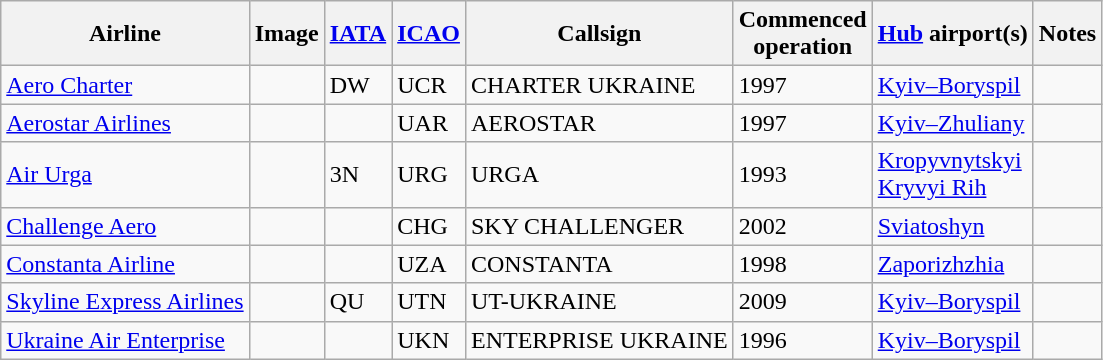<table class="wikitable sortable">
<tr valign="middle">
<th>Airline</th>
<th>Image</th>
<th><a href='#'>IATA</a></th>
<th><a href='#'>ICAO</a></th>
<th>Callsign</th>
<th>Commenced<br>operation</th>
<th><a href='#'>Hub</a> airport(s)</th>
<th>Notes</th>
</tr>
<tr>
<td><a href='#'>Aero Charter</a></td>
<td></td>
<td>DW</td>
<td>UCR</td>
<td>CHARTER UKRAINE</td>
<td>1997</td>
<td><a href='#'>Kyiv–Boryspil</a></td>
<td></td>
</tr>
<tr>
<td><a href='#'>Aerostar Airlines</a></td>
<td></td>
<td></td>
<td>UAR</td>
<td>AEROSTAR</td>
<td>1997</td>
<td><a href='#'>Kyiv–Zhuliany</a></td>
<td></td>
</tr>
<tr>
<td><a href='#'>Air Urga</a></td>
<td></td>
<td>3N</td>
<td>URG</td>
<td>URGA</td>
<td>1993</td>
<td><a href='#'>Kropyvnytskyi</a><br><a href='#'>Kryvyi Rih</a></td>
<td></td>
</tr>
<tr>
<td><a href='#'>Challenge Aero</a></td>
<td></td>
<td></td>
<td>CHG</td>
<td>SKY CHALLENGER</td>
<td>2002</td>
<td><a href='#'>Sviatoshyn</a></td>
<td></td>
</tr>
<tr>
<td><a href='#'>Constanta Airline</a></td>
<td></td>
<td></td>
<td>UZA</td>
<td>CONSTANTA</td>
<td>1998</td>
<td><a href='#'>Zaporizhzhia</a></td>
<td></td>
</tr>
<tr>
<td><a href='#'>Skyline Express Airlines</a></td>
<td></td>
<td>QU</td>
<td>UTN</td>
<td>UT-UKRAINE</td>
<td>2009</td>
<td><a href='#'>Kyiv–Boryspil</a></td>
<td></td>
</tr>
<tr>
<td><a href='#'>Ukraine Air Enterprise</a></td>
<td></td>
<td></td>
<td>UKN</td>
<td>ENTERPRISE UKRAINE</td>
<td>1996</td>
<td><a href='#'>Kyiv–Boryspil</a></td>
<td></td>
</tr>
</table>
